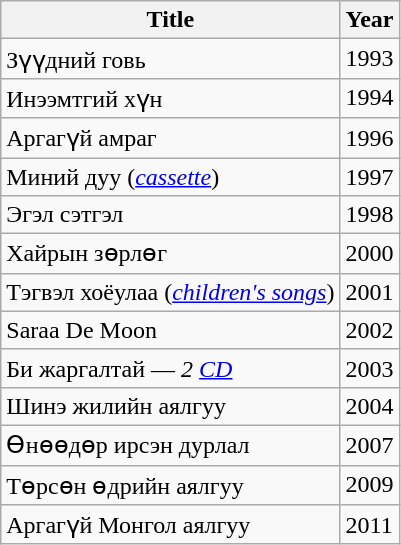<table class="wikitable sortable">
<tr>
<th>Title</th>
<th>Year</th>
</tr>
<tr>
<td>Зүүдний говь</td>
<td>1993</td>
</tr>
<tr>
<td>Инээмтгий хүн</td>
<td>1994</td>
</tr>
<tr>
<td>Аргагүй амраг</td>
<td>1996</td>
</tr>
<tr>
<td>Миний дуу (<em><a href='#'>cassette</a></em>)</td>
<td>1997</td>
</tr>
<tr>
<td>Эгэл сэтгэл</td>
<td>1998</td>
</tr>
<tr>
<td>Хайрын зөрлөг</td>
<td>2000</td>
</tr>
<tr>
<td>Тэгвэл хоёулаа (<em><a href='#'>children's songs</a></em>)</td>
<td>2001</td>
</tr>
<tr>
<td>Saraa De Mооn</td>
<td>2002</td>
</tr>
<tr>
<td>Би жаргалтай — <em>2 <a href='#'>CD</a></em></td>
<td>2003</td>
</tr>
<tr>
<td>Шинэ жилийн аялгуу</td>
<td>2004</td>
</tr>
<tr>
<td>Өнөөдөр ирсэн дурлал</td>
<td>2007</td>
</tr>
<tr>
<td>Төрсөн өдрийн аялгуу</td>
<td>2009</td>
</tr>
<tr>
<td>Аргагүй Монгол аялгуу</td>
<td>2011</td>
</tr>
</table>
